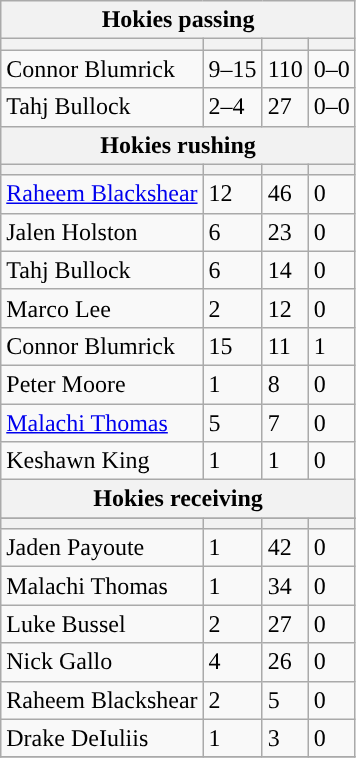<table class="wikitable plainrowheaders">
<tr>
<th colspan="6">Hokies passing</th>
</tr>
<tr>
<th scope="col"></th>
<th scope="col"></th>
<th scope="col"></th>
<th scope="col"></th>
</tr>
<tr>
<td>Connor Blumrick</td>
<td>9–15</td>
<td>110</td>
<td>0–0</td>
</tr>
<tr>
<td>Tahj Bullock</td>
<td>2–4</td>
<td>27</td>
<td>0–0</td>
</tr>
<tr>
<th colspan="6">Hokies rushing</th>
</tr>
<tr>
<th scope="col"></th>
<th scope="col"></th>
<th scope="col"></th>
<th scope="col"></th>
</tr>
<tr>
<td><a href='#'>Raheem Blackshear</a></td>
<td>12</td>
<td>46</td>
<td>0</td>
</tr>
<tr>
<td>Jalen Holston</td>
<td>6</td>
<td>23</td>
<td>0</td>
</tr>
<tr>
<td>Tahj Bullock</td>
<td>6</td>
<td>14</td>
<td>0</td>
</tr>
<tr>
<td>Marco Lee</td>
<td>2</td>
<td>12</td>
<td>0</td>
</tr>
<tr>
<td>Connor Blumrick</td>
<td>15</td>
<td>11</td>
<td>1</td>
</tr>
<tr>
<td>Peter Moore</td>
<td>1</td>
<td>8</td>
<td>0</td>
</tr>
<tr>
<td><a href='#'>Malachi Thomas</a></td>
<td>5</td>
<td>7</td>
<td>0</td>
</tr>
<tr>
<td>Keshawn King</td>
<td>1</td>
<td>1</td>
<td>0</td>
</tr>
<tr>
<th colspan="6">Hokies receiving</th>
</tr>
<tr>
</tr>
<tr>
<th scope="col"></th>
<th scope="col"></th>
<th scope="col"></th>
<th scope="col"></th>
</tr>
<tr>
<td>Jaden Payoute</td>
<td>1</td>
<td>42</td>
<td>0</td>
</tr>
<tr>
<td>Malachi Thomas</td>
<td>1</td>
<td>34</td>
<td>0</td>
</tr>
<tr>
<td>Luke Bussel</td>
<td>2</td>
<td>27</td>
<td>0</td>
</tr>
<tr>
<td>Nick Gallo</td>
<td>4</td>
<td>26</td>
<td>0</td>
</tr>
<tr>
<td>Raheem Blackshear</td>
<td>2</td>
<td>5</td>
<td>0</td>
</tr>
<tr>
<td>Drake DeIuliis</td>
<td>1</td>
<td>3</td>
<td>0</td>
</tr>
<tr>
</tr>
</table>
